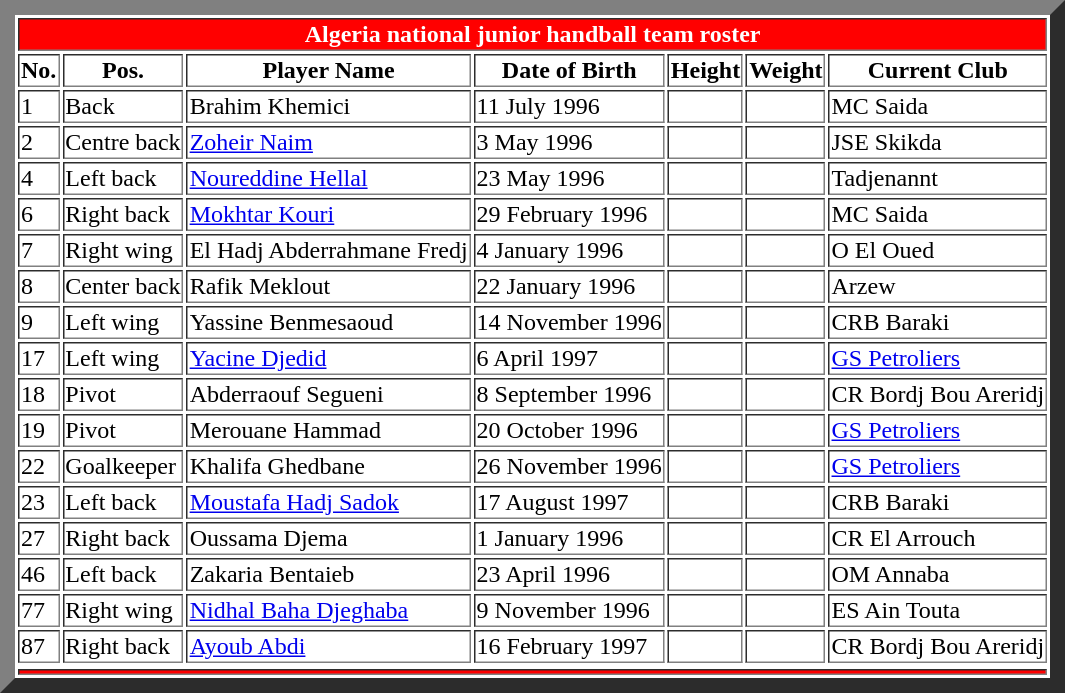<table class=wikitable; border="10";>
<tr style="background-color:red; color:white; text-align:center;">
<td colspan=7><strong>Algeria national junior handball team roster</strong></td>
</tr>
<tr bgcolor=#FFFFFF>
<th>No.</th>
<th>Pos.</th>
<th>Player Name</th>
<th>Date of Birth</th>
<th>Height</th>
<th>Weight</th>
<th>Current Club</th>
</tr>
<tr>
<td>1</td>
<td>Back</td>
<td>Brahim Khemici</td>
<td>11 July 1996</td>
<td></td>
<td></td>
<td> MC Saida</td>
</tr>
<tr>
<td>2</td>
<td>Centre back</td>
<td><a href='#'>Zoheir Naim</a></td>
<td>3 May 1996</td>
<td></td>
<td></td>
<td> JSE Skikda</td>
</tr>
<tr>
<td>4</td>
<td>Left back</td>
<td><a href='#'>Noureddine Hellal</a></td>
<td>23 May 1996</td>
<td></td>
<td></td>
<td> Tadjenannt</td>
</tr>
<tr>
<td>6</td>
<td>Right back</td>
<td><a href='#'>Mokhtar Kouri</a></td>
<td>29 February 1996</td>
<td></td>
<td></td>
<td> MC Saida</td>
</tr>
<tr>
<td>7</td>
<td>Right wing</td>
<td>El Hadj Abderrahmane Fredj</td>
<td>4 January 1996</td>
<td></td>
<td></td>
<td> O El Oued</td>
</tr>
<tr>
<td>8</td>
<td>Center back</td>
<td>Rafik Meklout</td>
<td>22 January 1996</td>
<td></td>
<td></td>
<td> Arzew</td>
</tr>
<tr>
<td>9</td>
<td>Left wing</td>
<td>Yassine Benmesaoud</td>
<td>14 November 1996</td>
<td></td>
<td></td>
<td> CRB Baraki</td>
</tr>
<tr>
<td>17</td>
<td>Left wing</td>
<td><a href='#'>Yacine Djedid</a></td>
<td>6 April 1997</td>
<td></td>
<td></td>
<td> <a href='#'>GS Petroliers</a></td>
</tr>
<tr>
<td>18</td>
<td>Pivot</td>
<td>Abderraouf Segueni</td>
<td>8 September 1996</td>
<td></td>
<td></td>
<td> CR Bordj Bou Areridj</td>
</tr>
<tr>
<td>19</td>
<td>Pivot</td>
<td>Merouane Hammad</td>
<td>20 October 1996</td>
<td></td>
<td></td>
<td> <a href='#'>GS Petroliers</a></td>
</tr>
<tr>
<td>22</td>
<td>Goalkeeper</td>
<td>Khalifa Ghedbane</td>
<td>26 November 1996</td>
<td></td>
<td></td>
<td> <a href='#'>GS Petroliers</a></td>
</tr>
<tr>
<td>23</td>
<td>Left back</td>
<td><a href='#'>Moustafa Hadj Sadok</a></td>
<td>17 August 1997</td>
<td></td>
<td></td>
<td> CRB Baraki</td>
</tr>
<tr>
<td>27</td>
<td>Right back</td>
<td>Oussama Djema</td>
<td>1 January 1996</td>
<td></td>
<td></td>
<td> CR El Arrouch</td>
</tr>
<tr>
<td>46</td>
<td>Left back</td>
<td>Zakaria Bentaieb</td>
<td>23 April 1996</td>
<td></td>
<td></td>
<td> OM Annaba</td>
</tr>
<tr>
<td>77</td>
<td>Right wing</td>
<td><a href='#'>Nidhal Baha Djeghaba</a></td>
<td>9 November 1996</td>
<td></td>
<td></td>
<td> ES Ain Touta</td>
</tr>
<tr>
<td>87</td>
<td>Right back</td>
<td><a href='#'>Ayoub Abdi</a></td>
<td>16 February 1997</td>
<td></td>
<td></td>
<td> CR Bordj Bou Areridj</td>
</tr>
<tr>
</tr>
<tr bgcolor=red>
<th colspan="7"></th>
</tr>
</table>
